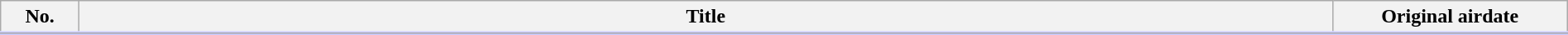<table class="wikitable" style="width:100%; background:#FFF;">
<tr style="border-bottom: 3px solid #CCF">
<th width="5%">No.</th>
<th>Title</th>
<th width="15%">Original airdate</th>
</tr>
<tr>
</tr>
</table>
